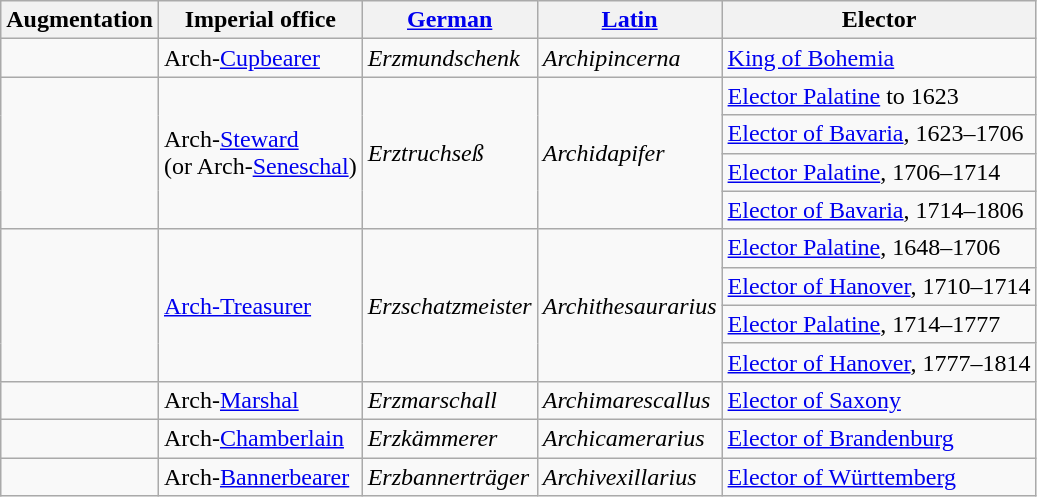<table class="wikitable">
<tr>
<th>Augmentation</th>
<th>Imperial office</th>
<th><a href='#'>German</a></th>
<th><a href='#'>Latin</a></th>
<th>Elector</th>
</tr>
<tr>
<td style="text-align:center;"><br></td>
<td>Arch-<a href='#'>Cupbearer</a></td>
<td><em>Erzmundschenk</em></td>
<td><em>Archipincerna</em></td>
<td><a href='#'>King of Bohemia</a></td>
</tr>
<tr>
<td rowspan="4" style="text-align:center;"></td>
<td rowspan="4">Arch-<a href='#'>Steward</a> <br>(or Arch-<a href='#'>Seneschal</a>)</td>
<td rowspan="4"><em>Erztruchseß</em></td>
<td rowspan="4"><em>Archidapifer</em></td>
<td><a href='#'>Elector Palatine</a> to 1623</td>
</tr>
<tr>
<td><a href='#'>Elector of Bavaria</a>, 1623–1706</td>
</tr>
<tr>
<td><a href='#'>Elector Palatine</a>, 1706–1714</td>
</tr>
<tr>
<td><a href='#'>Elector of Bavaria</a>, 1714–1806</td>
</tr>
<tr>
<td rowspan="4" style="text-align:center;"></td>
<td rowspan="4"><a href='#'>Arch-Treasurer</a></td>
<td rowspan="4"><em>Erzschatzmeister</em></td>
<td rowspan="4"><em>Archithesaurarius</em></td>
<td><a href='#'>Elector Palatine</a>, 1648–1706</td>
</tr>
<tr>
<td><a href='#'>Elector of Hanover</a>, 1710–1714</td>
</tr>
<tr>
<td><a href='#'>Elector Palatine</a>, 1714–1777</td>
</tr>
<tr>
<td><a href='#'>Elector of Hanover</a>, 1777–1814</td>
</tr>
<tr>
<td style="text-align:center;"></td>
<td> Arch-<a href='#'>Marshal</a></td>
<td><em>Erzmarschall</em></td>
<td><em>Archimarescallus</em></td>
<td><a href='#'>Elector of Saxony</a></td>
</tr>
<tr>
<td style="text-align:center;"> </td>
<td>Arch-<a href='#'>Chamberlain</a></td>
<td><em>Erzkämmerer</em></td>
<td><em>Archicamerarius</em></td>
<td><a href='#'>Elector of Brandenburg</a></td>
</tr>
<tr>
<td style="text-align:center;"></td>
<td>Arch-<a href='#'>Bannerbearer</a></td>
<td><em>Erzbannerträger</em></td>
<td><em>Archivexillarius</em></td>
<td><a href='#'>Elector of Württemberg</a></td>
</tr>
</table>
